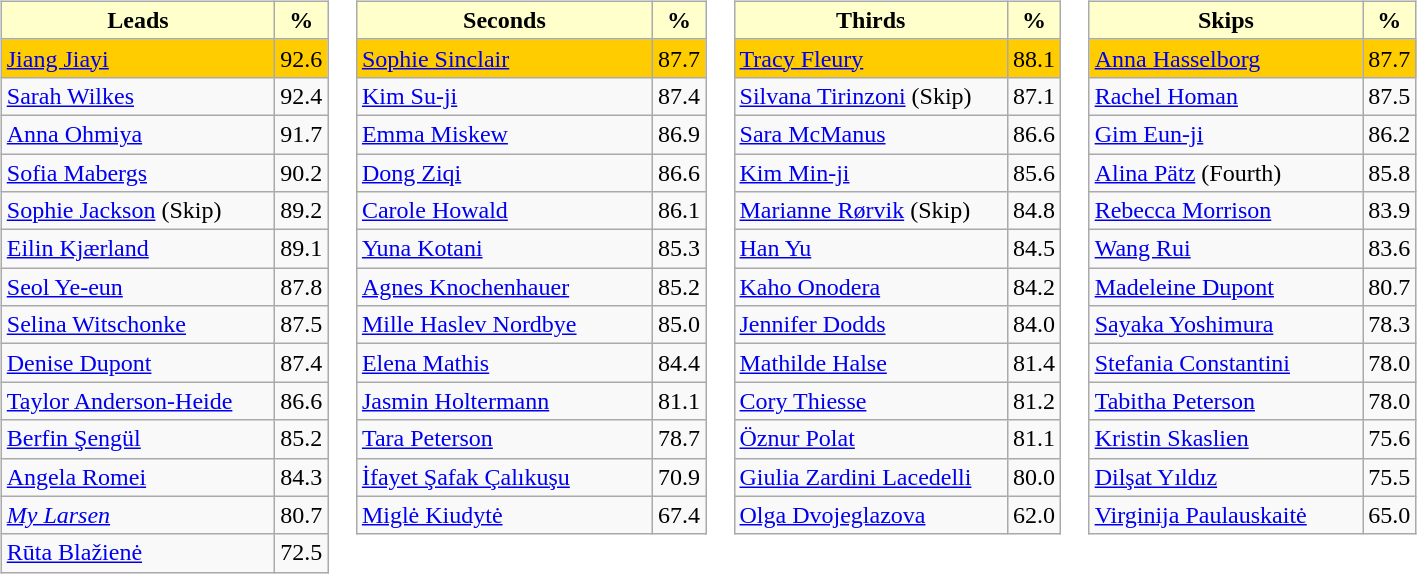<table style="display: flex; flex-wrap: wrap;">
<tr>
<td valign=top style="display: inline-block;"><br><table class="wikitable">
<tr>
<th style="background:#ffc; width:175px;">Leads</th>
<th style="background:#ffc;">%</th>
</tr>
<tr bgcolor=#FFCC00>
<td> <a href='#'>Jiang Jiayi</a></td>
<td>92.6</td>
</tr>
<tr>
<td> <a href='#'>Sarah Wilkes</a></td>
<td>92.4</td>
</tr>
<tr>
<td> <a href='#'>Anna Ohmiya</a></td>
<td>91.7</td>
</tr>
<tr>
<td> <a href='#'>Sofia Mabergs</a></td>
<td>90.2</td>
</tr>
<tr>
<td> <a href='#'>Sophie Jackson</a> (Skip)</td>
<td>89.2</td>
</tr>
<tr>
<td> <a href='#'>Eilin Kjærland</a></td>
<td>89.1</td>
</tr>
<tr>
<td> <a href='#'>Seol Ye-eun</a></td>
<td>87.8</td>
</tr>
<tr>
<td> <a href='#'>Selina Witschonke</a></td>
<td>87.5</td>
</tr>
<tr>
<td> <a href='#'>Denise Dupont</a></td>
<td>87.4</td>
</tr>
<tr>
<td> <a href='#'>Taylor Anderson-Heide</a></td>
<td>86.6</td>
</tr>
<tr>
<td> <a href='#'>Berfin Şengül</a></td>
<td>85.2</td>
</tr>
<tr>
<td> <a href='#'>Angela Romei</a></td>
<td>84.3</td>
</tr>
<tr>
<td> <em><a href='#'>My Larsen</a></em></td>
<td>80.7</td>
</tr>
<tr>
<td> <a href='#'>Rūta Blažienė</a></td>
<td>72.5</td>
</tr>
</table>
</td>
<td valign=top style="display: inline-block;"><br><table class="wikitable">
<tr>
<th style="background:#ffc; width:190px;">Seconds</th>
<th style="background:#ffc;">%</th>
</tr>
<tr bgcolor=#FFCC00>
<td> <a href='#'>Sophie Sinclair</a></td>
<td>87.7</td>
</tr>
<tr>
<td> <a href='#'>Kim Su-ji</a></td>
<td>87.4</td>
</tr>
<tr>
<td> <a href='#'>Emma Miskew</a></td>
<td>86.9</td>
</tr>
<tr>
<td> <a href='#'>Dong Ziqi</a></td>
<td>86.6</td>
</tr>
<tr>
<td> <a href='#'>Carole Howald</a></td>
<td>86.1</td>
</tr>
<tr>
<td> <a href='#'>Yuna Kotani</a></td>
<td>85.3</td>
</tr>
<tr>
<td> <a href='#'>Agnes Knochenhauer</a></td>
<td>85.2</td>
</tr>
<tr>
<td> <a href='#'>Mille Haslev Nordbye</a></td>
<td>85.0</td>
</tr>
<tr>
<td> <a href='#'>Elena Mathis</a></td>
<td>84.4</td>
</tr>
<tr>
<td> <a href='#'>Jasmin Holtermann</a></td>
<td>81.1</td>
</tr>
<tr>
<td> <a href='#'>Tara Peterson</a></td>
<td>78.7</td>
</tr>
<tr>
<td> <a href='#'>İfayet Şafak Çalıkuşu</a></td>
<td>70.9</td>
</tr>
<tr>
<td> <a href='#'>Miglė Kiudytė</a></td>
<td>67.4</td>
</tr>
</table>
</td>
<td valign=top style="display: inline-block;"><br><table class="wikitable">
<tr>
<th style="background:#ffc; width:175px;">Thirds</th>
<th style="background:#ffc;">%</th>
</tr>
<tr bgcolor=#FFCC00>
<td> <a href='#'>Tracy Fleury</a></td>
<td>88.1</td>
</tr>
<tr>
<td> <a href='#'>Silvana Tirinzoni</a> (Skip)</td>
<td>87.1</td>
</tr>
<tr>
<td> <a href='#'>Sara McManus</a></td>
<td>86.6</td>
</tr>
<tr>
<td> <a href='#'>Kim Min-ji</a></td>
<td>85.6</td>
</tr>
<tr>
<td> <a href='#'>Marianne Rørvik</a> (Skip)</td>
<td>84.8</td>
</tr>
<tr>
<td> <a href='#'>Han Yu</a></td>
<td>84.5</td>
</tr>
<tr>
<td> <a href='#'>Kaho Onodera</a></td>
<td>84.2</td>
</tr>
<tr>
<td> <a href='#'>Jennifer Dodds</a></td>
<td>84.0</td>
</tr>
<tr>
<td> <a href='#'>Mathilde Halse</a></td>
<td>81.4</td>
</tr>
<tr>
<td> <a href='#'>Cory Thiesse</a></td>
<td>81.2</td>
</tr>
<tr>
<td> <a href='#'>Öznur Polat</a></td>
<td>81.1</td>
</tr>
<tr>
<td> <a href='#'>Giulia Zardini Lacedelli</a></td>
<td>80.0</td>
</tr>
<tr>
<td> <a href='#'>Olga Dvojeglazova</a></td>
<td>62.0</td>
</tr>
</table>
</td>
<td valign=top style="display: inline-block;"><br><table class="wikitable">
<tr>
<th style="background:#ffc; width:175px;">Skips</th>
<th style="background:#ffc;">%</th>
</tr>
<tr bgcolor=#FFCC00>
<td> <a href='#'>Anna Hasselborg</a></td>
<td>87.7</td>
</tr>
<tr>
<td> <a href='#'>Rachel Homan</a></td>
<td>87.5</td>
</tr>
<tr>
<td> <a href='#'>Gim Eun-ji</a></td>
<td>86.2</td>
</tr>
<tr>
<td> <a href='#'>Alina Pätz</a> (Fourth)</td>
<td>85.8</td>
</tr>
<tr>
<td> <a href='#'>Rebecca Morrison</a></td>
<td>83.9</td>
</tr>
<tr>
<td> <a href='#'>Wang Rui</a></td>
<td>83.6</td>
</tr>
<tr>
<td> <a href='#'>Madeleine Dupont</a></td>
<td>80.7</td>
</tr>
<tr>
<td> <a href='#'>Sayaka Yoshimura</a></td>
<td>78.3</td>
</tr>
<tr>
<td> <a href='#'>Stefania Constantini</a></td>
<td>78.0</td>
</tr>
<tr>
<td> <a href='#'>Tabitha Peterson</a></td>
<td>78.0</td>
</tr>
<tr>
<td> <a href='#'>Kristin Skaslien</a></td>
<td>75.6</td>
</tr>
<tr>
<td> <a href='#'>Dilşat Yıldız</a></td>
<td>75.5</td>
</tr>
<tr>
<td> <a href='#'>Virginija Paulauskaitė</a></td>
<td>65.0</td>
</tr>
</table>
</td>
</tr>
</table>
